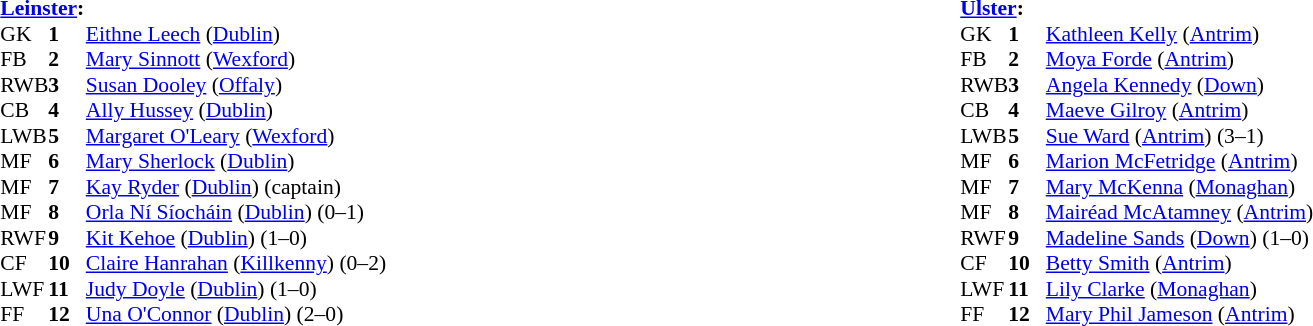<table width="100%">
<tr>
<td valign="top"></td>
<td valign="top" width="50%"><br><table style="font-size: 90%" cellspacing="0" cellpadding="0" align=center>
<tr>
<td colspan="4"><strong><a href='#'>Leinster</a>:</strong></td>
</tr>
<tr>
<th width="25"></th>
<th width="25"></th>
</tr>
<tr>
<td>GK</td>
<td><strong>1</strong></td>
<td><a href='#'>Eithne Leech</a> (<a href='#'>Dublin</a>)</td>
</tr>
<tr>
<td>FB</td>
<td><strong>2</strong></td>
<td><a href='#'>Mary Sinnott</a> (<a href='#'>Wexford</a>)</td>
</tr>
<tr>
<td>RWB</td>
<td><strong>3</strong></td>
<td><a href='#'>Susan Dooley</a> (<a href='#'>Offaly</a>)</td>
</tr>
<tr>
<td>CB</td>
<td><strong>4</strong></td>
<td><a href='#'>Ally Hussey</a> (<a href='#'>Dublin</a>)</td>
</tr>
<tr>
<td>LWB</td>
<td><strong>5</strong></td>
<td><a href='#'>Margaret O'Leary</a> (<a href='#'>Wexford</a>)</td>
</tr>
<tr>
<td>MF</td>
<td><strong>6</strong></td>
<td><a href='#'>Mary Sherlock</a> (<a href='#'>Dublin</a>)</td>
</tr>
<tr>
<td>MF</td>
<td><strong>7</strong></td>
<td><a href='#'>Kay Ryder</a> (<a href='#'>Dublin</a>) (captain)</td>
</tr>
<tr>
<td>MF</td>
<td><strong>8</strong></td>
<td><a href='#'>Orla Ní Síocháin</a> (<a href='#'>Dublin</a>) (0–1)</td>
</tr>
<tr>
<td>RWF</td>
<td><strong>9</strong></td>
<td><a href='#'>Kit Kehoe</a> (<a href='#'>Dublin</a>) (1–0)</td>
</tr>
<tr>
<td>CF</td>
<td><strong>10</strong></td>
<td><a href='#'>Claire Hanrahan</a> (<a href='#'>Killkenny</a>) (0–2)</td>
</tr>
<tr>
<td>LWF</td>
<td><strong>11</strong></td>
<td><a href='#'>Judy Doyle</a> (<a href='#'>Dublin</a>) (1–0)</td>
</tr>
<tr>
<td>FF</td>
<td><strong>12</strong></td>
<td><a href='#'>Una O'Connor</a> (<a href='#'>Dublin</a>) (2–0)</td>
</tr>
<tr>
</tr>
</table>
</td>
<td valign="top" width="50%"><br><table style="font-size: 90%" cellspacing="0" cellpadding="0" align=center>
<tr>
<td colspan="4"><strong><a href='#'>Ulster</a>:</strong></td>
</tr>
<tr>
<th width="25"></th>
<th width="25"></th>
</tr>
<tr>
<td>GK</td>
<td><strong>1</strong></td>
<td><a href='#'>Kathleen Kelly</a> (<a href='#'>Antrim</a>)</td>
</tr>
<tr>
<td>FB</td>
<td><strong>2</strong></td>
<td><a href='#'>Moya Forde</a> (<a href='#'>Antrim</a>)</td>
</tr>
<tr>
<td>RWB</td>
<td><strong>3</strong></td>
<td><a href='#'>Angela Kennedy</a> (<a href='#'>Down</a>)</td>
</tr>
<tr>
<td>CB</td>
<td><strong>4</strong></td>
<td><a href='#'>Maeve Gilroy</a> (<a href='#'>Antrim</a>)</td>
</tr>
<tr>
<td>LWB</td>
<td><strong>5</strong></td>
<td><a href='#'>Sue Ward</a> (<a href='#'>Antrim</a>) (3–1)</td>
</tr>
<tr>
<td>MF</td>
<td><strong>6</strong></td>
<td><a href='#'>Marion McFetridge</a> (<a href='#'>Antrim</a>)</td>
</tr>
<tr>
<td>MF</td>
<td><strong>7</strong></td>
<td><a href='#'>Mary McKenna</a> (<a href='#'>Monaghan</a>)</td>
</tr>
<tr>
<td>MF</td>
<td><strong>8</strong></td>
<td><a href='#'>Mairéad McAtamney</a> (<a href='#'>Antrim</a>)</td>
</tr>
<tr>
<td>RWF</td>
<td><strong>9</strong></td>
<td><a href='#'>Madeline Sands</a> (<a href='#'>Down</a>) (1–0)</td>
</tr>
<tr>
<td>CF</td>
<td><strong>10</strong></td>
<td><a href='#'>Betty Smith</a> (<a href='#'>Antrim</a>)</td>
</tr>
<tr>
<td>LWF</td>
<td><strong>11</strong></td>
<td><a href='#'>Lily Clarke</a> (<a href='#'>Monaghan</a>)</td>
</tr>
<tr>
<td>FF</td>
<td><strong>12</strong></td>
<td><a href='#'>Mary Phil Jameson</a> (<a href='#'>Antrim</a>)</td>
</tr>
<tr>
</tr>
</table>
</td>
</tr>
</table>
